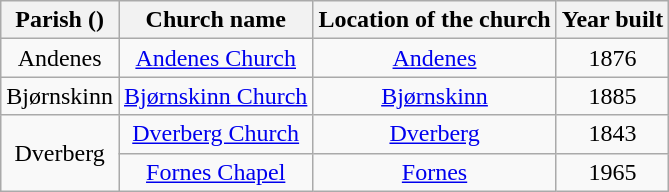<table class="wikitable" style="text-align:center">
<tr>
<th>Parish ()</th>
<th>Church name</th>
<th>Location of the church</th>
<th>Year built</th>
</tr>
<tr>
<td>Andenes</td>
<td><a href='#'>Andenes Church</a></td>
<td><a href='#'>Andenes</a></td>
<td>1876</td>
</tr>
<tr>
<td>Bjørnskinn</td>
<td><a href='#'>Bjørnskinn Church</a></td>
<td><a href='#'>Bjørnskinn</a></td>
<td>1885</td>
</tr>
<tr>
<td rowspan="2">Dverberg</td>
<td><a href='#'>Dverberg Church</a></td>
<td><a href='#'>Dverberg</a></td>
<td>1843</td>
</tr>
<tr>
<td><a href='#'>Fornes Chapel</a></td>
<td><a href='#'>Fornes</a></td>
<td>1965</td>
</tr>
</table>
